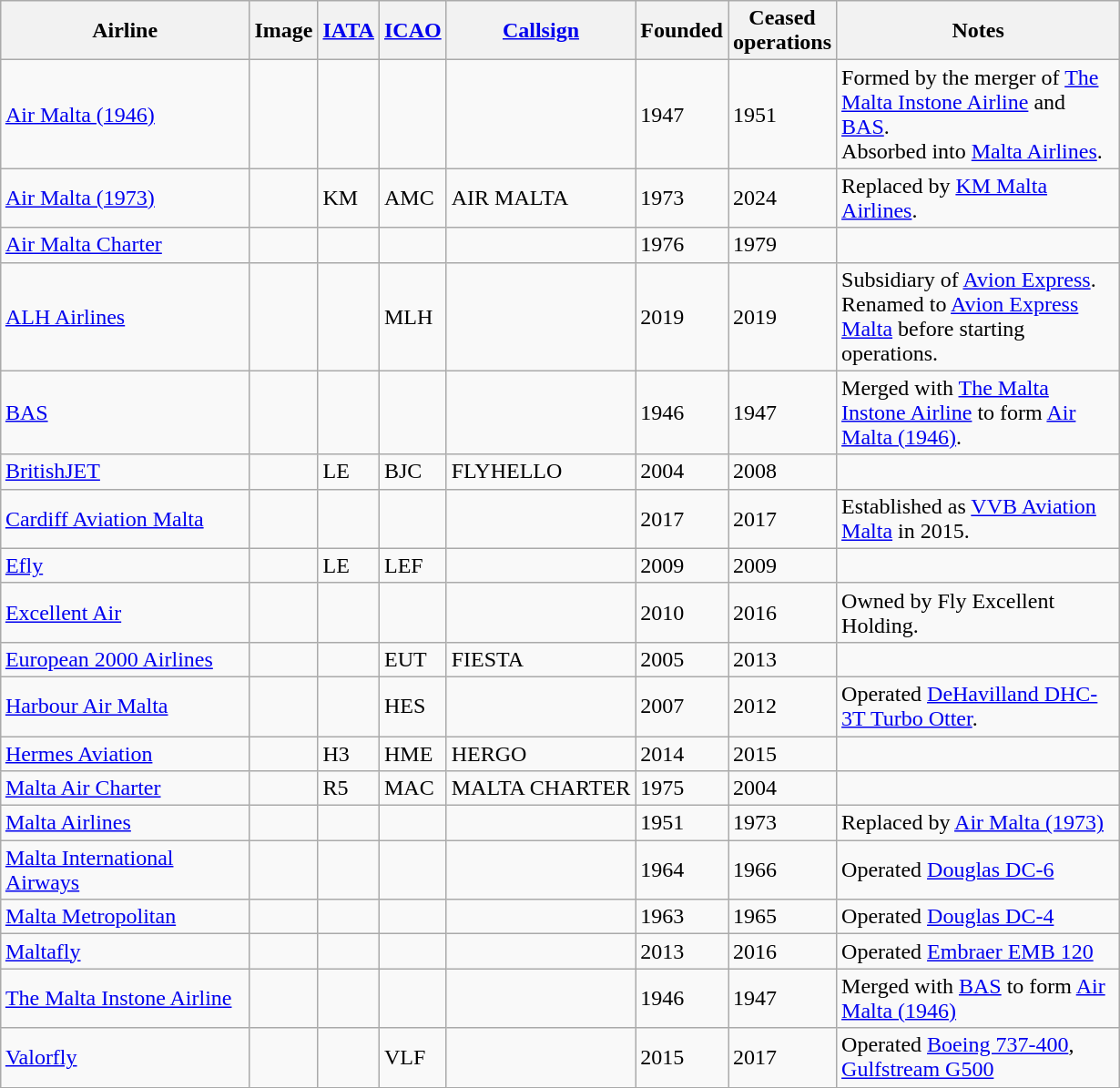<table class="wikitable sortable" style="border-collapse:collapse; margin:auto;" border="1" cellpadding="3">
<tr valign="middle">
<th style="width:175px;">Airline</th>
<th>Image</th>
<th><a href='#'>IATA</a></th>
<th><a href='#'>ICAO</a></th>
<th><a href='#'>Callsign</a></th>
<th>Founded</th>
<th>Ceased<br>operations</th>
<th style="width:200px;">Notes</th>
</tr>
<tr>
<td><a href='#'>Air Malta (1946)</a></td>
<td></td>
<td></td>
<td></td>
<td></td>
<td>1947</td>
<td>1951</td>
<td>Formed by the merger of <a href='#'>The Malta Instone Airline</a> and <a href='#'>BAS</a>. <br> Absorbed into <a href='#'>Malta Airlines</a>.</td>
</tr>
<tr>
<td><a href='#'>Air Malta (1973)</a></td>
<td></td>
<td>KM</td>
<td>AMC</td>
<td>AIR MALTA</td>
<td>1973</td>
<td>2024</td>
<td>Replaced by <a href='#'>KM Malta Airlines</a>.</td>
</tr>
<tr>
<td><a href='#'>Air Malta Charter</a></td>
<td></td>
<td></td>
<td></td>
<td></td>
<td>1976</td>
<td>1979</td>
<td></td>
</tr>
<tr>
<td><a href='#'>ALH Airlines</a></td>
<td></td>
<td></td>
<td>MLH</td>
<td></td>
<td>2019</td>
<td>2019</td>
<td>Subsidiary of <a href='#'>Avion Express</a>. <br> Renamed to <a href='#'>Avion Express Malta</a> before starting operations.</td>
</tr>
<tr>
<td><a href='#'>BAS</a></td>
<td></td>
<td></td>
<td></td>
<td></td>
<td>1946</td>
<td>1947</td>
<td>Merged with <a href='#'>The Malta Instone Airline</a> to form <a href='#'>Air Malta (1946)</a>.</td>
</tr>
<tr>
<td><a href='#'>BritishJET</a></td>
<td></td>
<td>LE</td>
<td>BJC</td>
<td>FLYHELLO</td>
<td>2004</td>
<td>2008</td>
<td></td>
</tr>
<tr>
<td><a href='#'>Cardiff Aviation Malta</a></td>
<td></td>
<td></td>
<td></td>
<td></td>
<td>2017</td>
<td>2017</td>
<td>Established as <a href='#'>VVB Aviation Malta</a> in 2015.</td>
</tr>
<tr>
<td><a href='#'>Efly</a></td>
<td></td>
<td>LE</td>
<td>LEF</td>
<td></td>
<td>2009</td>
<td>2009</td>
<td></td>
</tr>
<tr>
<td><a href='#'>Excellent Air</a></td>
<td></td>
<td></td>
<td></td>
<td></td>
<td>2010</td>
<td>2016</td>
<td>Owned by Fly Excellent Holding.</td>
</tr>
<tr>
<td><a href='#'>European 2000 Airlines</a></td>
<td></td>
<td></td>
<td>EUT</td>
<td>FIESTA</td>
<td>2005</td>
<td>2013</td>
<td></td>
</tr>
<tr>
<td><a href='#'>Harbour Air Malta</a></td>
<td></td>
<td></td>
<td>HES</td>
<td></td>
<td>2007</td>
<td>2012</td>
<td>Operated <a href='#'>DeHavilland DHC-3T Turbo Otter</a>.</td>
</tr>
<tr>
<td><a href='#'>Hermes Aviation</a></td>
<td></td>
<td>H3</td>
<td>HME</td>
<td>HERGO</td>
<td>2014</td>
<td>2015</td>
<td></td>
</tr>
<tr>
<td><a href='#'>Malta Air Charter</a></td>
<td></td>
<td>R5</td>
<td>MAC</td>
<td>MALTA CHARTER</td>
<td>1975</td>
<td>2004</td>
<td></td>
</tr>
<tr>
<td><a href='#'>Malta Airlines</a></td>
<td></td>
<td></td>
<td></td>
<td></td>
<td>1951</td>
<td>1973</td>
<td>Replaced by <a href='#'>Air Malta (1973)</a></td>
</tr>
<tr>
<td><a href='#'>Malta International Airways</a></td>
<td></td>
<td></td>
<td></td>
<td></td>
<td>1964</td>
<td>1966</td>
<td>Operated <a href='#'>Douglas DC-6</a></td>
</tr>
<tr>
<td><a href='#'>Malta Metropolitan</a></td>
<td></td>
<td></td>
<td></td>
<td></td>
<td>1963</td>
<td>1965</td>
<td>Operated <a href='#'>Douglas DC-4</a></td>
</tr>
<tr>
<td><a href='#'>Maltafly</a></td>
<td></td>
<td></td>
<td></td>
<td></td>
<td>2013</td>
<td>2016</td>
<td>Operated <a href='#'>Embraer EMB 120</a></td>
</tr>
<tr>
<td><a href='#'>The Malta Instone Airline</a></td>
<td></td>
<td></td>
<td></td>
<td></td>
<td>1946</td>
<td>1947</td>
<td>Merged with <a href='#'>BAS</a> to form <a href='#'>Air Malta (1946)</a></td>
</tr>
<tr>
<td><a href='#'>Valorfly</a></td>
<td></td>
<td></td>
<td>VLF</td>
<td></td>
<td>2015</td>
<td>2017</td>
<td>Operated <a href='#'>Boeing 737-400</a>, <a href='#'>Gulfstream G500</a></td>
</tr>
<tr>
</tr>
</table>
